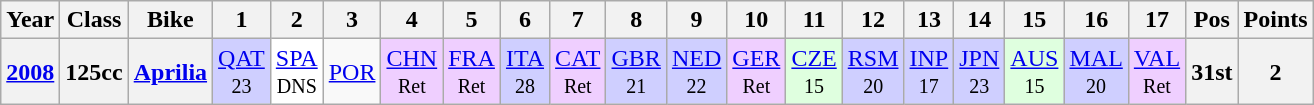<table class="wikitable" style="text-align:center">
<tr>
<th>Year</th>
<th>Class</th>
<th>Bike</th>
<th>1</th>
<th>2</th>
<th>3</th>
<th>4</th>
<th>5</th>
<th>6</th>
<th>7</th>
<th>8</th>
<th>9</th>
<th>10</th>
<th>11</th>
<th>12</th>
<th>13</th>
<th>14</th>
<th>15</th>
<th>16</th>
<th>17</th>
<th>Pos</th>
<th>Points</th>
</tr>
<tr>
<th align="left"><a href='#'>2008</a></th>
<th align="left">125cc</th>
<th align="left"><a href='#'>Aprilia</a></th>
<td style="background:#CFCFFF;"><a href='#'>QAT</a><br><small>23</small></td>
<td style="background:#FFFFFF;"><a href='#'>SPA</a><br><small>DNS</small></td>
<td><a href='#'>POR</a></td>
<td style="background:#EFCFFF;"><a href='#'>CHN</a><br><small>Ret</small></td>
<td style="background:#EFCFFF;"><a href='#'>FRA</a><br><small>Ret</small></td>
<td style="background:#cfcfff;"><a href='#'>ITA</a><br><small>28</small></td>
<td style="background:#EFCFFF;"><a href='#'>CAT</a><br><small>Ret</small></td>
<td style="background:#cfcfff;"><a href='#'>GBR</a><br><small>21</small></td>
<td style="background:#cfcfff;"><a href='#'>NED</a><br><small>22</small></td>
<td style="background:#EFCFFF;"><a href='#'>GER</a><br><small>Ret</small></td>
<td style="background:#DFFFDF;"><a href='#'>CZE</a><br><small>15</small></td>
<td style="background:#cfcfff;"><a href='#'>RSM</a><br><small>20</small></td>
<td style="background:#cfcfff;"><a href='#'>INP</a><br><small>17</small></td>
<td style="background:#cfcfff;"><a href='#'>JPN</a><br><small>23</small></td>
<td style="background:#DFFFDF;"><a href='#'>AUS</a><br><small>15</small></td>
<td style="background:#cfcfff;"><a href='#'>MAL</a><br><small>20</small></td>
<td style="background:#EFCFFF;"><a href='#'>VAL</a><br><small>Ret</small></td>
<th>31st</th>
<th>2</th>
</tr>
</table>
